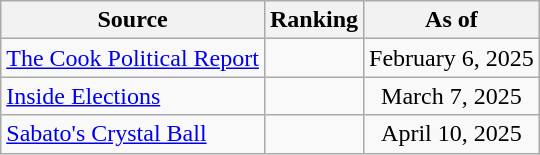<table class="wikitable" style="text-align:center">
<tr>
<th>Source</th>
<th>Ranking</th>
<th>As of</th>
</tr>
<tr>
<td align=left><a href='#'>The Cook Political Report</a></td>
<td></td>
<td>February 6, 2025</td>
</tr>
<tr>
<td align=left><a href='#'>Inside Elections</a></td>
<td></td>
<td>March 7, 2025</td>
</tr>
<tr>
<td align=left><a href='#'>Sabato's Crystal Ball</a></td>
<td></td>
<td>April 10, 2025</td>
</tr>
</table>
